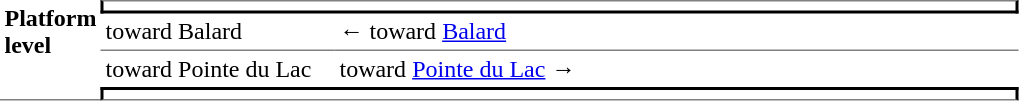<table border=0 cellspacing=0 cellpadding=3>
<tr>
<td style="border-bottom:solid 1px gray;" width=50 rowspan=10 valign=top><strong>Platform level</strong></td>
<td style="border-top:solid 1px gray;border-right:solid 2px black;border-left:solid 2px black;border-bottom:solid 2px black;text-align:center;" colspan=2></td>
</tr>
<tr>
<td style="border-bottom:solid 1px gray;" width=150>toward Balard</td>
<td style="border-bottom:solid 1px gray;" width=450>←   toward <a href='#'>Balard</a> </td>
</tr>
<tr>
<td>toward Pointe du Lac</td>
<td>   toward <a href='#'>Pointe du Lac</a>  →</td>
</tr>
<tr>
<td style="border-top:solid 2px black;border-right:solid 2px black;border-left:solid 2px black;border-bottom:solid 1px gray;text-align:center;" colspan=2></td>
</tr>
</table>
